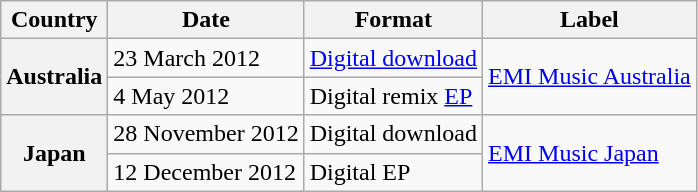<table class="wikitable plainrowheaders">
<tr>
<th scope="col">Country</th>
<th scope="col">Date</th>
<th scope="col">Format</th>
<th scope="col">Label</th>
</tr>
<tr>
<th scope="row" rowspan="2">Australia</th>
<td>23 March 2012</td>
<td><a href='#'>Digital download</a></td>
<td rowspan="2"><a href='#'>EMI Music Australia</a></td>
</tr>
<tr>
<td>4 May 2012</td>
<td>Digital remix <a href='#'>EP</a></td>
</tr>
<tr>
<th scope="row" rowspan="2">Japan</th>
<td>28 November 2012</td>
<td>Digital download</td>
<td rowspan="2"><a href='#'>EMI Music Japan</a></td>
</tr>
<tr>
<td>12 December 2012</td>
<td>Digital EP</td>
</tr>
</table>
